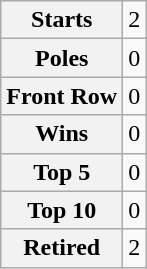<table class="wikitable" style="text-align:center">
<tr>
<th>Starts</th>
<td>2</td>
</tr>
<tr>
<th>Poles</th>
<td>0</td>
</tr>
<tr>
<th>Front Row</th>
<td>0</td>
</tr>
<tr>
<th>Wins</th>
<td>0</td>
</tr>
<tr>
<th>Top 5</th>
<td>0</td>
</tr>
<tr>
<th>Top 10</th>
<td>0</td>
</tr>
<tr>
<th>Retired</th>
<td>2</td>
</tr>
</table>
